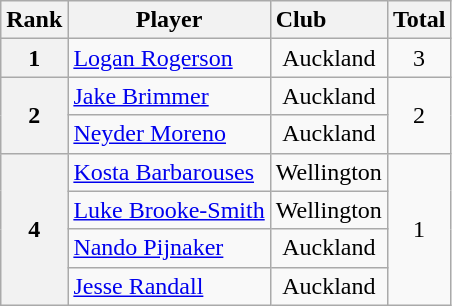<table class="wikitable sortable" style="text-align:center">
<tr>
<th>Rank</th>
<th>Player</th>
<th style="text-align:left;">Club</th>
<th>Total</th>
</tr>
<tr>
<th>1</th>
<td style="text-align:left;"> <a href='#'>Logan Rogerson</a></td>
<td>Auckland</td>
<td>3</td>
</tr>
<tr>
<th rowspan=2>2</th>
<td style="text-align:left;"> <a href='#'>Jake Brimmer</a></td>
<td>Auckland</td>
<td rowspan=2>2</td>
</tr>
<tr>
<td style="text-align:left;"> <a href='#'>Neyder Moreno</a></td>
<td>Auckland</td>
</tr>
<tr>
<th rowspan=4>4</th>
<td style="text-align:left;"> <a href='#'>Kosta Barbarouses</a></td>
<td>Wellington</td>
<td rowspan=4>1</td>
</tr>
<tr>
<td style="text-align:left;"> <a href='#'>Luke Brooke-Smith</a></td>
<td>Wellington</td>
</tr>
<tr>
<td style="text-align:left;"> <a href='#'>Nando Pijnaker</a></td>
<td>Auckland</td>
</tr>
<tr>
<td style="text-align:left;"> <a href='#'>Jesse Randall</a></td>
<td>Auckland</td>
</tr>
</table>
